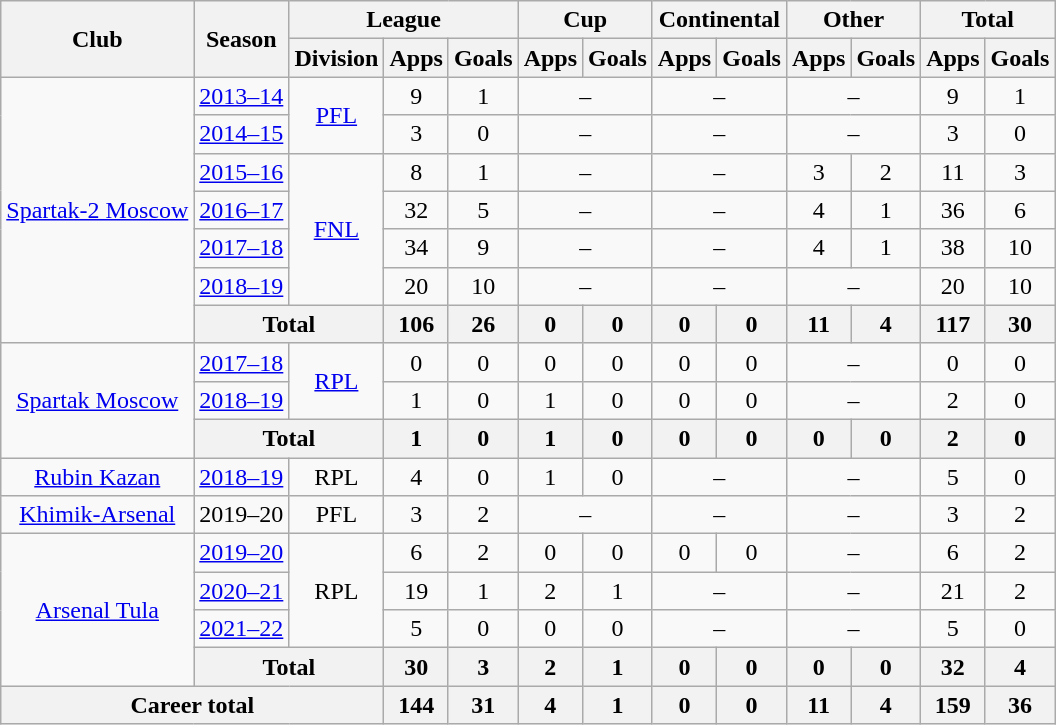<table class="wikitable" style="text-align: center;">
<tr>
<th rowspan=2>Club</th>
<th rowspan=2>Season</th>
<th colspan=3>League</th>
<th colspan=2>Cup</th>
<th colspan=2>Continental</th>
<th colspan=2>Other</th>
<th colspan=2>Total</th>
</tr>
<tr>
<th>Division</th>
<th>Apps</th>
<th>Goals</th>
<th>Apps</th>
<th>Goals</th>
<th>Apps</th>
<th>Goals</th>
<th>Apps</th>
<th>Goals</th>
<th>Apps</th>
<th>Goals</th>
</tr>
<tr>
<td rowspan="7"><a href='#'>Spartak-2 Moscow</a></td>
<td><a href='#'>2013–14</a></td>
<td rowspan="2"><a href='#'>PFL</a></td>
<td>9</td>
<td>1</td>
<td colspan=2>–</td>
<td colspan=2>–</td>
<td colspan=2>–</td>
<td>9</td>
<td>1</td>
</tr>
<tr>
<td><a href='#'>2014–15</a></td>
<td>3</td>
<td>0</td>
<td colspan=2>–</td>
<td colspan=2>–</td>
<td colspan=2>–</td>
<td>3</td>
<td>0</td>
</tr>
<tr>
<td><a href='#'>2015–16</a></td>
<td rowspan="4"><a href='#'>FNL</a></td>
<td>8</td>
<td>1</td>
<td colspan=2>–</td>
<td colspan=2>–</td>
<td>3</td>
<td>2</td>
<td>11</td>
<td>3</td>
</tr>
<tr>
<td><a href='#'>2016–17</a></td>
<td>32</td>
<td>5</td>
<td colspan=2>–</td>
<td colspan=2>–</td>
<td>4</td>
<td>1</td>
<td>36</td>
<td>6</td>
</tr>
<tr>
<td><a href='#'>2017–18</a></td>
<td>34</td>
<td>9</td>
<td colspan=2>–</td>
<td colspan=2>–</td>
<td>4</td>
<td>1</td>
<td>38</td>
<td>10</td>
</tr>
<tr>
<td><a href='#'>2018–19</a></td>
<td>20</td>
<td>10</td>
<td colspan=2>–</td>
<td colspan=2>–</td>
<td colspan=2>–</td>
<td>20</td>
<td>10</td>
</tr>
<tr>
<th colspan=2>Total</th>
<th>106</th>
<th>26</th>
<th>0</th>
<th>0</th>
<th>0</th>
<th>0</th>
<th>11</th>
<th>4</th>
<th>117</th>
<th>30</th>
</tr>
<tr>
<td rowspan="3"><a href='#'>Spartak Moscow</a></td>
<td><a href='#'>2017–18</a></td>
<td rowspan="2"><a href='#'>RPL</a></td>
<td>0</td>
<td>0</td>
<td>0</td>
<td>0</td>
<td>0</td>
<td>0</td>
<td colspan=2>–</td>
<td>0</td>
<td>0</td>
</tr>
<tr>
<td><a href='#'>2018–19</a></td>
<td>1</td>
<td>0</td>
<td>1</td>
<td>0</td>
<td>0</td>
<td>0</td>
<td colspan=2>–</td>
<td>2</td>
<td>0</td>
</tr>
<tr>
<th colspan=2>Total</th>
<th>1</th>
<th>0</th>
<th>1</th>
<th>0</th>
<th>0</th>
<th>0</th>
<th>0</th>
<th>0</th>
<th>2</th>
<th>0</th>
</tr>
<tr>
<td><a href='#'>Rubin Kazan</a></td>
<td><a href='#'>2018–19</a></td>
<td>RPL</td>
<td>4</td>
<td>0</td>
<td>1</td>
<td>0</td>
<td colspan=2>–</td>
<td colspan=2>–</td>
<td>5</td>
<td>0</td>
</tr>
<tr>
<td><a href='#'>Khimik-Arsenal</a></td>
<td>2019–20</td>
<td>PFL</td>
<td>3</td>
<td>2</td>
<td colspan=2>–</td>
<td colspan=2>–</td>
<td colspan=2>–</td>
<td>3</td>
<td>2</td>
</tr>
<tr>
<td rowspan="4"><a href='#'>Arsenal Tula</a></td>
<td><a href='#'>2019–20</a></td>
<td rowspan="3">RPL</td>
<td>6</td>
<td>2</td>
<td>0</td>
<td>0</td>
<td>0</td>
<td>0</td>
<td colspan=2>–</td>
<td>6</td>
<td>2</td>
</tr>
<tr>
<td><a href='#'>2020–21</a></td>
<td>19</td>
<td>1</td>
<td>2</td>
<td>1</td>
<td colspan=2>–</td>
<td colspan=2>–</td>
<td>21</td>
<td>2</td>
</tr>
<tr>
<td><a href='#'>2021–22</a></td>
<td>5</td>
<td>0</td>
<td>0</td>
<td>0</td>
<td colspan=2>–</td>
<td colspan=2>–</td>
<td>5</td>
<td>0</td>
</tr>
<tr>
<th colspan=2>Total</th>
<th>30</th>
<th>3</th>
<th>2</th>
<th>1</th>
<th>0</th>
<th>0</th>
<th>0</th>
<th>0</th>
<th>32</th>
<th>4</th>
</tr>
<tr>
<th colspan=3>Career total</th>
<th>144</th>
<th>31</th>
<th>4</th>
<th>1</th>
<th>0</th>
<th>0</th>
<th>11</th>
<th>4</th>
<th>159</th>
<th>36</th>
</tr>
</table>
